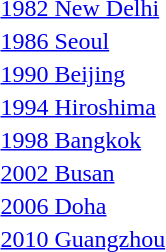<table>
<tr>
<td><a href='#'>1982 New Delhi</a></td>
<td></td>
<td></td>
<td></td>
</tr>
<tr>
<td><a href='#'>1986 Seoul</a></td>
<td></td>
<td></td>
<td></td>
</tr>
<tr>
<td><a href='#'>1990 Beijing</a></td>
<td></td>
<td></td>
<td></td>
</tr>
<tr>
<td><a href='#'>1994 Hiroshima</a></td>
<td></td>
<td></td>
<td></td>
</tr>
<tr>
<td><a href='#'>1998 Bangkok</a></td>
<td></td>
<td></td>
<td></td>
</tr>
<tr>
<td><a href='#'>2002 Busan</a></td>
<td></td>
<td></td>
<td></td>
</tr>
<tr>
<td><a href='#'>2006 Doha</a></td>
<td></td>
<td></td>
<td></td>
</tr>
<tr>
<td><a href='#'>2010 Guangzhou</a></td>
<td></td>
<td></td>
<td></td>
</tr>
</table>
